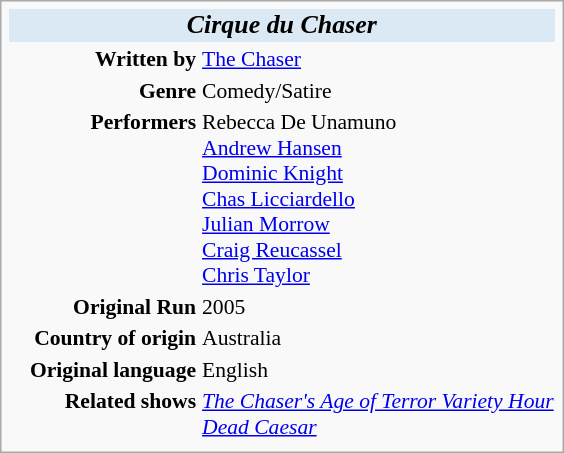<table class="infobox" style="text-align:left; font-size:90%" cellspacing="2">
<tr>
<th style="font-size:120%; background:#dbe9f4; text-align:center;" colspan="2"><em>Cirque du Chaser</em></th>
</tr>
<tr>
<th style="text-align: right; padding-left: 1em;">Written by</th>
<td><a href='#'>The Chaser</a></td>
</tr>
<tr>
<th style="text-align: right; padding-left: 1em;">Genre</th>
<td>Comedy/Satire</td>
</tr>
<tr>
<th style="text-align: right; padding-left: 1em;">Performers</th>
<td>Rebecca De Unamuno<br><a href='#'>Andrew Hansen</a><br><a href='#'>Dominic Knight</a><br><a href='#'>Chas Licciardello</a><br><a href='#'>Julian Morrow</a><br><a href='#'>Craig Reucassel</a><br><a href='#'>Chris Taylor</a></td>
</tr>
<tr>
<th style="text-align: right; padding-left: 1em;">Original Run</th>
<td>2005</td>
</tr>
<tr>
<th style="text-align: right; padding-left: 1em;">Country of origin</th>
<td>Australia</td>
</tr>
<tr>
<th style="text-align: right; padding-left: 1em;">Original language</th>
<td>English</td>
</tr>
<tr>
<th style="text-align: right; padding-left: 1em;">Related shows</th>
<td><em><a href='#'>The Chaser's Age of Terror Variety Hour</a></em><br><em><a href='#'>Dead Caesar</a></em></td>
</tr>
<tr>
</tr>
</table>
